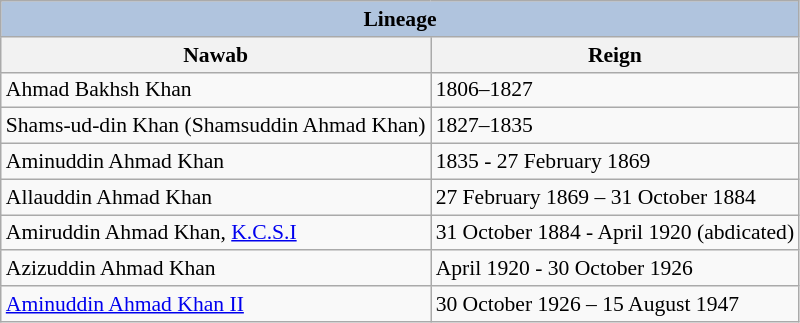<table class="wikitable" style="font-size: 90%;">
<tr>
<th colspan="6" style="background: LightSteelBlue;">Lineage</th>
</tr>
<tr>
<th>Nawab</th>
<th>Reign</th>
</tr>
<tr>
<td>Ahmad Bakhsh Khan</td>
<td>1806–1827</td>
</tr>
<tr>
<td>Shams-ud-din Khan (Shamsuddin Ahmad Khan)</td>
<td>1827–1835</td>
</tr>
<tr>
<td>Aminuddin Ahmad Khan</td>
<td>1835 - 27 February 1869</td>
</tr>
<tr>
<td>Allauddin Ahmad Khan</td>
<td>27 February 1869 – 31 October 1884</td>
</tr>
<tr>
<td>Amiruddin Ahmad Khan, <a href='#'>K.C.S.I</a></td>
<td>31 October 1884 - April 1920 (abdicated)</td>
</tr>
<tr>
<td>Azizuddin Ahmad Khan</td>
<td>April 1920 - 30 October 1926</td>
</tr>
<tr>
<td><a href='#'>Aminuddin Ahmad Khan II</a></td>
<td>30 October 1926 – 15 August 1947</td>
</tr>
</table>
